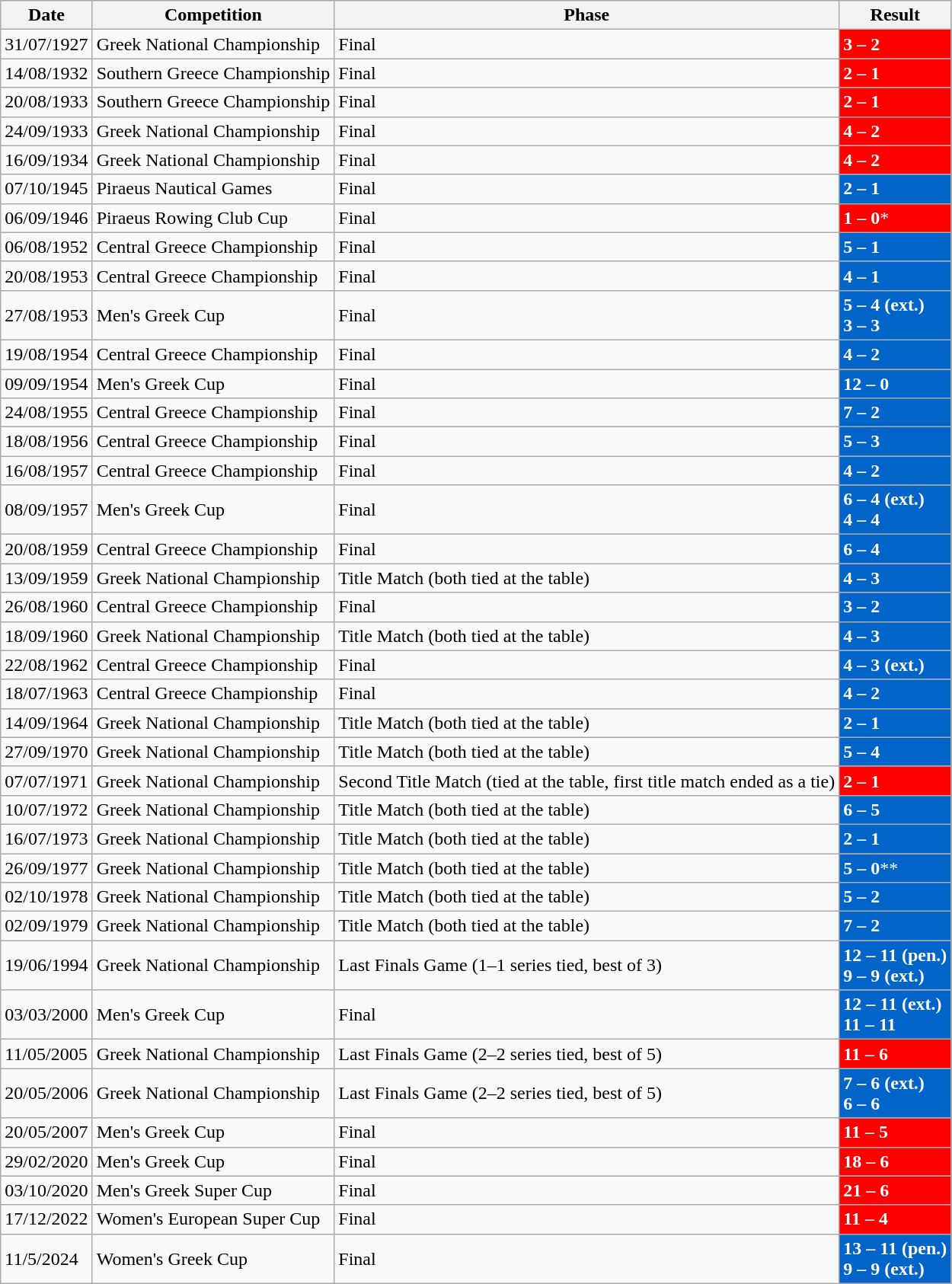<table class="wikitable" style="text-align: left">
<tr>
<th>Date</th>
<th>Competition</th>
<th>Phase</th>
<th>Result</th>
</tr>
<tr>
<td>31/07/1927</td>
<td>Greek National Championship</td>
<td>Final</td>
<td style="color:white;background:#ff0000"><strong>3 – 2</strong></td>
</tr>
<tr>
<td>14/08/1932</td>
<td>Southern Greece Championship</td>
<td>Final</td>
<td style="color:white;background:#ff0000"><strong>2 – 1</strong></td>
</tr>
<tr>
<td>20/08/1933</td>
<td>Southern Greece Championship</td>
<td>Final</td>
<td style="color:white;background:#ff0000"><strong>2 – 1</strong></td>
</tr>
<tr>
<td>24/09/1933</td>
<td>Greek National Championship</td>
<td>Final</td>
<td style="color:white;background:#ff0000"><strong>4 – 2</strong></td>
</tr>
<tr>
<td>16/09/1934</td>
<td>Greek National Championship</td>
<td>Final</td>
<td style="color:white;background:#ff0000"><strong>4 – 2</strong></td>
</tr>
<tr>
<td>07/10/1945</td>
<td>Piraeus Nautical Games</td>
<td>Final</td>
<td style="color:white;background:#0064C8"><strong>2 – 1</strong></td>
</tr>
<tr>
<td>06/09/1946</td>
<td>Piraeus Rowing Club Cup</td>
<td>Final</td>
<td style="color:white;background:#ff0000"><strong>1 – 0</strong>*</td>
</tr>
<tr>
<td>06/08/1952</td>
<td>Central Greece Championship</td>
<td>Final</td>
<td style="color:white;background:#0064C8"><strong>5 – 1</strong></td>
</tr>
<tr>
<td>20/08/1953</td>
<td>Central Greece Championship</td>
<td>Final</td>
<td style="color:white;background:#0064C8"><strong>4 – 1</strong></td>
</tr>
<tr>
<td>27/08/1953</td>
<td>Men's Greek Cup</td>
<td>Final</td>
<td style="color:white;background:#0064C8"><strong>5 – 4 (ext.)</strong><br><strong>3 – 3</strong></td>
</tr>
<tr>
<td>19/08/1954</td>
<td>Central Greece Championship</td>
<td>Final</td>
<td style="color:white;background:#0064C8"><strong>4 – 2</strong></td>
</tr>
<tr>
<td>09/09/1954</td>
<td>Men's Greek Cup</td>
<td>Final</td>
<td style="color:white;background:#0064C8"><strong>12 – 0</strong></td>
</tr>
<tr>
<td>24/08/1955</td>
<td>Central Greece Championship</td>
<td>Final</td>
<td style="color:white;background:#0064C8"><strong>7 – 2</strong></td>
</tr>
<tr>
<td>18/08/1956</td>
<td>Central Greece Championship</td>
<td>Final</td>
<td style="color:white;background:#0064C8"><strong>5 – 3</strong></td>
</tr>
<tr>
<td>16/08/1957</td>
<td>Central Greece Championship</td>
<td>Final</td>
<td style="color:white;background:#0064C8"><strong>4 – 2</strong></td>
</tr>
<tr>
<td>08/09/1957</td>
<td>Men's Greek Cup</td>
<td>Final</td>
<td style="color:white;background:#0064C8"><strong>6 – 4 (ext.)</strong><br><strong>4 – 4</strong></td>
</tr>
<tr>
<td>20/08/1959</td>
<td>Central Greece Championship</td>
<td>Final</td>
<td style="color:white;background:#0064C8"><strong>6 – 4</strong></td>
</tr>
<tr>
<td>13/09/1959</td>
<td>Greek National Championship</td>
<td>Title Match (both tied at the table)</td>
<td style="color:white;background:#0064C8"><strong>4 – 3</strong></td>
</tr>
<tr>
<td>26/08/1960</td>
<td>Central Greece Championship</td>
<td>Final</td>
<td style="color:white;background:#0064C8"><strong>3 – 2</strong></td>
</tr>
<tr>
<td>18/09/1960</td>
<td>Greek National Championship</td>
<td>Title Match (both tied at the table)</td>
<td style="color:white;background:#0064C8"><strong>4 – 3</strong></td>
</tr>
<tr>
<td>22/08/1962</td>
<td>Central Greece Championship</td>
<td>Final</td>
<td style="color:white;background:#0064C8"><strong>4 – 3 (ext.)</strong></td>
</tr>
<tr>
<td>18/07/1963</td>
<td>Central Greece Championship</td>
<td>Final</td>
<td style="color:white;background:#0064C8"><strong>4 – 2</strong></td>
</tr>
<tr>
<td>14/09/1964</td>
<td>Greek National Championship</td>
<td>Title Match (both tied at the table)</td>
<td style="color:white;background:#0064C8"><strong>2 – 1</strong></td>
</tr>
<tr>
<td>27/09/1970</td>
<td>Greek National Championship</td>
<td>Title Match (both tied at the table)</td>
<td style="color:white;background:#0064C8"><strong>5 – 4</strong></td>
</tr>
<tr>
<td>07/07/1971</td>
<td>Greek National Championship</td>
<td>Second Title Match (tied at the table, first title match ended as a tie)</td>
<td style="color:white;background:#ff0000"><strong>2 – 1</strong></td>
</tr>
<tr>
<td>10/07/1972</td>
<td>Greek National Championship</td>
<td>Title Match (both tied at the table)</td>
<td style="color:white;background:#0064C8"><strong>6 – 5</strong></td>
</tr>
<tr>
<td>16/07/1973</td>
<td>Greek National Championship</td>
<td>Title Match (both tied at the table)</td>
<td style="color:white;background:#0064C8"><strong>2 – 1</strong></td>
</tr>
<tr>
<td>26/09/1977</td>
<td>Greek National Championship</td>
<td>Title Match (both tied at the table)</td>
<td style="color:white;background:#0064C8"><strong>5 – 0</strong>**</td>
</tr>
<tr>
<td>02/10/1978</td>
<td>Greek National Championship</td>
<td>Title Match (both tied at the table)</td>
<td style="color:white;background:#0064C8"><strong>5 – 2</strong></td>
</tr>
<tr>
<td>02/09/1979</td>
<td>Greek National Championship</td>
<td>Title Match (both tied at the table)</td>
<td style="color:white;background:#0064C8"><strong>7 – 2</strong></td>
</tr>
<tr>
<td>19/06/1994</td>
<td>Greek National Championship</td>
<td>Last Finals Game (1–1 series tied, best of 3)</td>
<td style="color:white;background:#0064C8"><strong>12 – 11 (pen.)</strong><br><strong>9 – 9 (ext.)</strong></td>
</tr>
<tr>
<td>03/03/2000</td>
<td>Men's Greek Cup</td>
<td>Final</td>
<td style="color:white;background:#0064C8"><strong>12 – 11 (ext.)</strong><br><strong>11 – 11</strong></td>
</tr>
<tr>
<td>11/05/2005</td>
<td>Greek National Championship</td>
<td>Last Finals Game (2–2 series tied, best of 5)</td>
<td style="color:white;background:#ff0000"><strong>11 – 6</strong></td>
</tr>
<tr>
<td>20/05/2006</td>
<td>Greek National Championship</td>
<td>Last Finals Game (2–2 series tied, best of 5)</td>
<td style="color:white;background:#0064C8"><strong>7 – 6 (ext.)</strong><br><strong>6 – 6</strong></td>
</tr>
<tr>
<td>20/05/2007</td>
<td>Men's Greek Cup</td>
<td>Final</td>
<td style="color:white;background:#ff0000"><strong>11 – 5</strong></td>
</tr>
<tr>
<td>29/02/2020</td>
<td>Men's Greek Cup</td>
<td>Final</td>
<td style="color:white;background:#ff0000"><strong>18 – 6</strong></td>
</tr>
<tr>
<td>03/10/2020</td>
<td>Men's Greek Super Cup</td>
<td>Final</td>
<td style="color:white;background:#ff0000"><strong>21 – 6</strong></td>
</tr>
<tr>
<td>17/12/2022</td>
<td>Women's European Super Cup</td>
<td>Final</td>
<td style="color:white;background:#ff0000"><strong>11 – 4</strong></td>
</tr>
<tr>
<td>11/5/2024</td>
<td>Women's Greek Cup</td>
<td>Final</td>
<td style="color:white;background:#0064C8"><strong>13 – 11 (pen.)</strong><br><strong>9 – 9 (ext.)</strong></td>
</tr>
</table>
